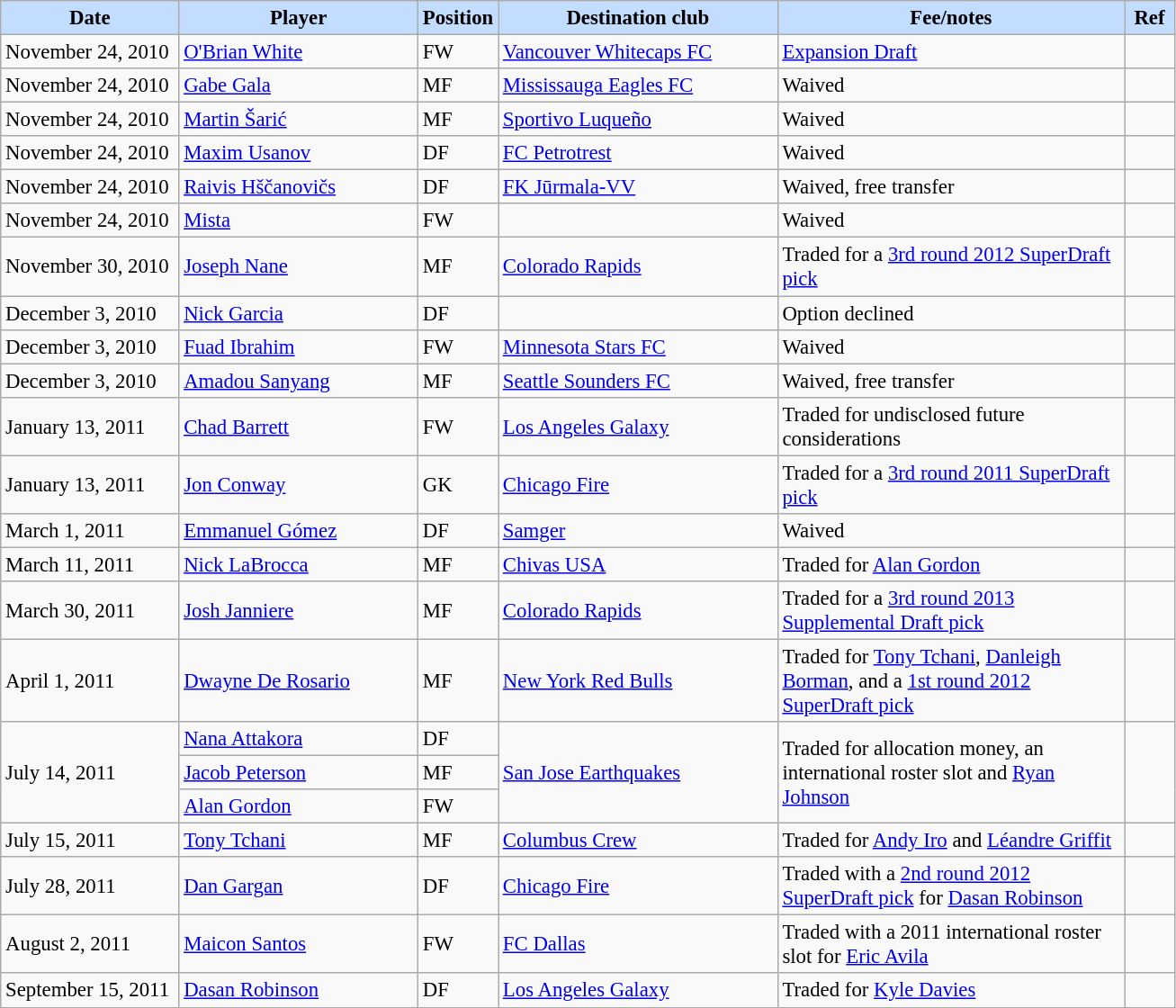<table class="wikitable" style="text-align:left; font-size:95%;">
<tr>
<th style="background:#c2ddff; width:125px;">Date</th>
<th style="background:#c2ddff; width:170px;">Player</th>
<th style="background:#c2ddff; width:50px;">Position</th>
<th style="background:#c2ddff; width:200px;">Destination club</th>
<th style="background:#c2ddff; width:250px;">Fee/notes</th>
<th style="background:#c2ddff; width:30px;">Ref</th>
</tr>
<tr>
<td>November 24, 2010</td>
<td> <a href='#'>O'Brian White</a></td>
<td>FW</td>
<td> <a href='#'>Vancouver Whitecaps FC</a></td>
<td><a href='#'>Expansion Draft</a></td>
<td></td>
</tr>
<tr>
<td>November 24, 2010</td>
<td> <a href='#'>Gabe Gala</a></td>
<td>MF</td>
<td> <a href='#'>Mississauga Eagles FC</a></td>
<td>Waived</td>
<td></td>
</tr>
<tr>
<td>November 24, 2010</td>
<td> <a href='#'>Martin Šarić</a></td>
<td>MF</td>
<td> <a href='#'>Sportivo Luqueño</a></td>
<td>Waived</td>
<td></td>
</tr>
<tr>
<td>November 24, 2010</td>
<td> <a href='#'>Maxim Usanov</a></td>
<td>DF</td>
<td> <a href='#'>FC Petrotrest</a></td>
<td>Waived</td>
<td></td>
</tr>
<tr>
<td>November 24, 2010</td>
<td> <a href='#'>Raivis Hščanovičs</a></td>
<td>DF</td>
<td> <a href='#'>FK Jūrmala-VV</a></td>
<td>Waived, free transfer</td>
<td></td>
</tr>
<tr>
<td>November 24, 2010</td>
<td> <a href='#'>Mista</a></td>
<td>FW</td>
<td></td>
<td>Waived</td>
<td></td>
</tr>
<tr>
<td>November 30, 2010</td>
<td> <a href='#'>Joseph Nane</a></td>
<td>MF</td>
<td> <a href='#'>Colorado Rapids</a></td>
<td>Traded for a <a href='#'>3rd round 2012 SuperDraft pick</a></td>
<td></td>
</tr>
<tr>
<td>December 3, 2010</td>
<td> <a href='#'>Nick Garcia</a></td>
<td>DF</td>
<td></td>
<td>Option declined</td>
<td></td>
</tr>
<tr>
<td>December 3, 2010</td>
<td> <a href='#'>Fuad Ibrahim</a></td>
<td>FW</td>
<td> <a href='#'>Minnesota Stars FC</a></td>
<td>Waived</td>
<td></td>
</tr>
<tr>
<td>December 3, 2010</td>
<td> <a href='#'>Amadou Sanyang</a></td>
<td>MF</td>
<td> <a href='#'>Seattle Sounders FC</a></td>
<td>Waived, free transfer</td>
<td></td>
</tr>
<tr>
<td>January 13, 2011</td>
<td> <a href='#'>Chad Barrett</a></td>
<td>FW</td>
<td> <a href='#'>Los Angeles Galaxy</a></td>
<td>Traded for undisclosed future considerations</td>
<td></td>
</tr>
<tr>
<td>January 13, 2011</td>
<td> <a href='#'>Jon Conway</a></td>
<td>GK</td>
<td> <a href='#'>Chicago Fire</a></td>
<td>Traded for a <a href='#'>3rd round 2011 SuperDraft pick</a></td>
<td></td>
</tr>
<tr>
<td>March 1, 2011</td>
<td> <a href='#'>Emmanuel Gómez</a></td>
<td>DF</td>
<td> <a href='#'>Samger</a></td>
<td>Waived</td>
<td></td>
</tr>
<tr>
<td>March 11, 2011</td>
<td> <a href='#'>Nick LaBrocca</a></td>
<td>MF</td>
<td> <a href='#'>Chivas USA</a></td>
<td>Traded for <a href='#'>Alan Gordon</a></td>
<td></td>
</tr>
<tr>
<td>March 30, 2011</td>
<td> <a href='#'>Josh Janniere</a></td>
<td>MF</td>
<td> <a href='#'>Colorado Rapids</a></td>
<td>Traded for a <a href='#'>3rd round 2013 Supplemental Draft pick</a></td>
<td></td>
</tr>
<tr>
<td>April 1, 2011</td>
<td> <a href='#'>Dwayne De Rosario</a></td>
<td>MF</td>
<td> <a href='#'>New York Red Bulls</a></td>
<td>Traded for <a href='#'>Tony Tchani</a>, <a href='#'>Danleigh Borman</a>, and a <a href='#'>1st round 2012 SuperDraft pick</a></td>
<td></td>
</tr>
<tr>
<td rowspan="3">July 14, 2011</td>
<td> <a href='#'>Nana Attakora</a></td>
<td>DF</td>
<td rowspan="3"> <a href='#'>San Jose Earthquakes</a></td>
<td rowspan="3">Traded for allocation money, an international roster slot and <a href='#'>Ryan Johnson</a></td>
<td rowspan="3"></td>
</tr>
<tr>
<td> <a href='#'>Jacob Peterson</a></td>
<td>MF</td>
</tr>
<tr>
<td> <a href='#'>Alan Gordon</a></td>
<td>FW</td>
</tr>
<tr>
<td>July 15, 2011</td>
<td> <a href='#'>Tony Tchani</a></td>
<td>MF</td>
<td> <a href='#'>Columbus Crew</a></td>
<td>Traded for <a href='#'>Andy Iro</a> and <a href='#'>Léandre Griffit</a></td>
<td></td>
</tr>
<tr>
<td>July 28, 2011</td>
<td> <a href='#'>Dan Gargan</a></td>
<td>DF</td>
<td> <a href='#'>Chicago Fire</a></td>
<td>Traded with a <a href='#'>2nd round 2012 SuperDraft pick</a> for <a href='#'>Dasan Robinson</a></td>
<td></td>
</tr>
<tr>
<td>August 2, 2011</td>
<td> <a href='#'>Maicon Santos</a></td>
<td>FW</td>
<td> <a href='#'>FC Dallas</a></td>
<td>Traded with a 2011 international roster slot for <a href='#'>Eric Avila</a></td>
<td></td>
</tr>
<tr>
<td>September 15, 2011</td>
<td> <a href='#'>Dasan Robinson</a></td>
<td>DF</td>
<td> <a href='#'>Los Angeles Galaxy</a></td>
<td>Traded for <a href='#'>Kyle Davies</a></td>
<td></td>
</tr>
</table>
